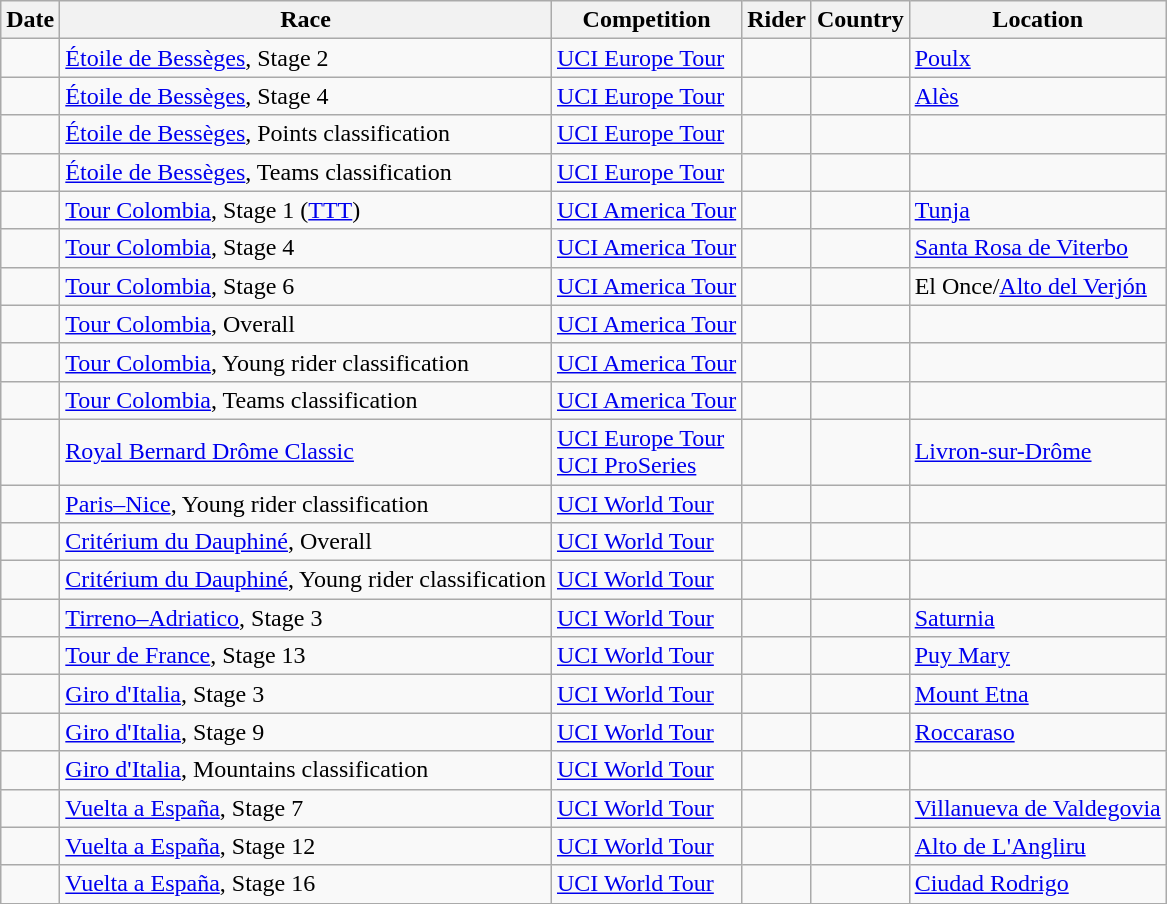<table class="wikitable sortable">
<tr>
<th>Date</th>
<th>Race</th>
<th>Competition</th>
<th>Rider</th>
<th>Country</th>
<th>Location</th>
</tr>
<tr>
<td></td>
<td><a href='#'>Étoile de Bessèges</a>, Stage 2</td>
<td><a href='#'>UCI Europe Tour</a></td>
<td></td>
<td></td>
<td><a href='#'>Poulx</a></td>
</tr>
<tr>
<td></td>
<td><a href='#'>Étoile de Bessèges</a>, Stage 4</td>
<td><a href='#'>UCI Europe Tour</a></td>
<td></td>
<td></td>
<td><a href='#'>Alès</a></td>
</tr>
<tr>
<td></td>
<td><a href='#'>Étoile de Bessèges</a>, Points classification</td>
<td><a href='#'>UCI Europe Tour</a></td>
<td></td>
<td></td>
<td></td>
</tr>
<tr>
<td></td>
<td><a href='#'>Étoile de Bessèges</a>, Teams classification</td>
<td><a href='#'>UCI Europe Tour</a></td>
<td align="center"></td>
<td></td>
<td></td>
</tr>
<tr>
<td></td>
<td><a href='#'>Tour Colombia</a>, Stage 1 (<a href='#'>TTT</a>)</td>
<td><a href='#'>UCI America Tour</a></td>
<td align="center"></td>
<td></td>
<td><a href='#'>Tunja</a></td>
</tr>
<tr>
<td></td>
<td><a href='#'>Tour Colombia</a>, Stage 4</td>
<td><a href='#'>UCI America Tour</a></td>
<td></td>
<td></td>
<td><a href='#'>Santa Rosa de Viterbo</a></td>
</tr>
<tr>
<td></td>
<td><a href='#'>Tour Colombia</a>, Stage 6</td>
<td><a href='#'>UCI America Tour</a></td>
<td></td>
<td></td>
<td>El Once/<a href='#'>Alto del Verjón</a></td>
</tr>
<tr>
<td></td>
<td><a href='#'>Tour Colombia</a>, Overall</td>
<td><a href='#'>UCI America Tour</a></td>
<td></td>
<td></td>
<td></td>
</tr>
<tr>
<td></td>
<td><a href='#'>Tour Colombia</a>, Young rider classification</td>
<td><a href='#'>UCI America Tour</a></td>
<td></td>
<td></td>
<td></td>
</tr>
<tr>
<td></td>
<td><a href='#'>Tour Colombia</a>, Teams classification</td>
<td><a href='#'>UCI America Tour</a></td>
<td align="center"></td>
<td></td>
<td></td>
</tr>
<tr>
<td></td>
<td><a href='#'>Royal Bernard Drôme Classic</a></td>
<td><a href='#'>UCI Europe Tour</a> <br> <a href='#'>UCI ProSeries</a></td>
<td></td>
<td></td>
<td><a href='#'>Livron-sur-Drôme</a></td>
</tr>
<tr>
<td></td>
<td><a href='#'>Paris–Nice</a>, Young rider classification</td>
<td><a href='#'>UCI World Tour</a></td>
<td></td>
<td></td>
<td></td>
</tr>
<tr>
<td></td>
<td><a href='#'>Critérium du Dauphiné</a>, Overall</td>
<td><a href='#'>UCI World Tour</a></td>
<td></td>
<td></td>
<td></td>
</tr>
<tr>
<td></td>
<td><a href='#'>Critérium du Dauphiné</a>, Young rider classification</td>
<td><a href='#'>UCI World Tour</a></td>
<td></td>
<td></td>
<td></td>
</tr>
<tr>
<td></td>
<td><a href='#'>Tirreno–Adriatico</a>, Stage 3</td>
<td><a href='#'>UCI World Tour</a></td>
<td></td>
<td></td>
<td><a href='#'>Saturnia</a></td>
</tr>
<tr>
<td></td>
<td><a href='#'>Tour de France</a>, Stage 13</td>
<td><a href='#'>UCI World Tour</a></td>
<td></td>
<td></td>
<td><a href='#'>Puy Mary</a></td>
</tr>
<tr>
<td></td>
<td><a href='#'>Giro d'Italia</a>, Stage 3</td>
<td><a href='#'>UCI World Tour</a></td>
<td></td>
<td></td>
<td><a href='#'>Mount Etna</a></td>
</tr>
<tr>
<td></td>
<td><a href='#'>Giro d'Italia</a>, Stage 9</td>
<td><a href='#'>UCI World Tour</a></td>
<td></td>
<td></td>
<td><a href='#'>Roccaraso</a></td>
</tr>
<tr>
<td></td>
<td><a href='#'>Giro d'Italia</a>, Mountains classification</td>
<td><a href='#'>UCI World Tour</a></td>
<td></td>
<td></td>
<td></td>
</tr>
<tr>
<td></td>
<td><a href='#'>Vuelta a España</a>, Stage 7</td>
<td><a href='#'>UCI World Tour</a></td>
<td></td>
<td></td>
<td><a href='#'>Villanueva de Valdegovia</a></td>
</tr>
<tr>
<td></td>
<td><a href='#'>Vuelta a España</a>, Stage 12</td>
<td><a href='#'>UCI World Tour</a></td>
<td></td>
<td></td>
<td><a href='#'>Alto de L'Angliru</a></td>
</tr>
<tr>
<td></td>
<td><a href='#'>Vuelta a España</a>, Stage 16</td>
<td><a href='#'>UCI World Tour</a></td>
<td></td>
<td></td>
<td><a href='#'>Ciudad Rodrigo</a></td>
</tr>
<tr>
</tr>
</table>
